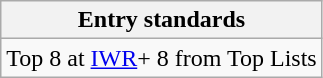<table class="wikitable" border="1" align="upright">
<tr>
<th>Entry standards</th>
</tr>
<tr>
<td>Top 8 at <a href='#'>IWR</a>+ 8 from Top Lists</td>
</tr>
</table>
